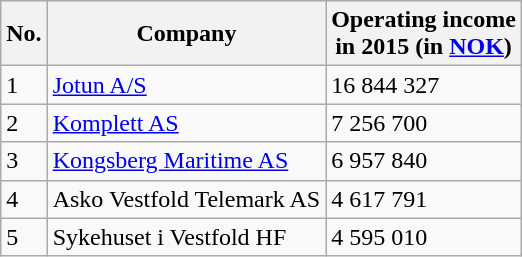<table class="wikitable">
<tr>
<th>No.</th>
<th>Company</th>
<th>Operating income<br>in 2015 (in <a href='#'>NOK</a>)</th>
</tr>
<tr>
<td>1</td>
<td><a href='#'>Jotun A/S</a></td>
<td>16 844 327</td>
</tr>
<tr>
<td>2</td>
<td><a href='#'>Komplett AS</a></td>
<td>7 256 700</td>
</tr>
<tr>
<td>3</td>
<td><a href='#'>Kongsberg Maritime AS</a></td>
<td>6 957 840</td>
</tr>
<tr>
<td>4</td>
<td>Asko Vestfold Telemark AS</td>
<td>4 617 791</td>
</tr>
<tr>
<td>5</td>
<td>Sykehuset i Vestfold HF</td>
<td>4 595 010</td>
</tr>
</table>
